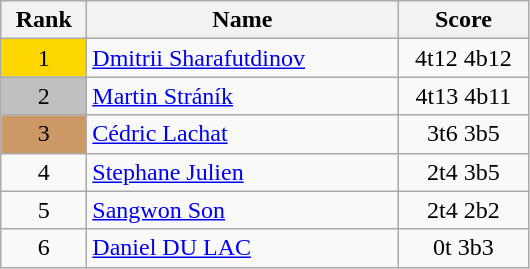<table class="wikitable">
<tr>
<th width = "50">Rank</th>
<th width = "200">Name</th>
<th width = "80">Score</th>
</tr>
<tr>
<td align="center" style="background: gold">1</td>
<td> <a href='#'>Dmitrii Sharafutdinov</a></td>
<td align="center">4t12 4b12</td>
</tr>
<tr>
<td align="center" style="background: silver">2</td>
<td> <a href='#'>Martin Stráník</a></td>
<td align="center">4t13 4b11</td>
</tr>
<tr>
<td align="center" style="background: #cc9966">3</td>
<td> <a href='#'>Cédric Lachat</a></td>
<td align="center">3t6 3b5</td>
</tr>
<tr>
<td align="center">4</td>
<td> <a href='#'>Stephane Julien</a></td>
<td align="center">2t4 3b5</td>
</tr>
<tr>
<td align="center">5</td>
<td> <a href='#'>Sangwon Son</a></td>
<td align="center">2t4 2b2</td>
</tr>
<tr>
<td align="center">6</td>
<td> <a href='#'>Daniel DU LAC</a></td>
<td align="center">0t 3b3</td>
</tr>
</table>
